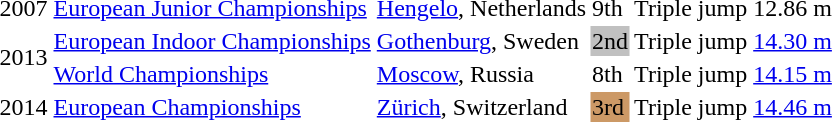<table>
<tr>
<td>2007</td>
<td><a href='#'>European Junior Championships</a></td>
<td><a href='#'>Hengelo</a>, Netherlands</td>
<td>9th</td>
<td>Triple jump</td>
<td>12.86 m</td>
</tr>
<tr>
<td rowspan=2>2013</td>
<td><a href='#'>European Indoor Championships</a></td>
<td><a href='#'>Gothenburg</a>, Sweden</td>
<td bgcolor=silver>2nd</td>
<td>Triple jump</td>
<td><a href='#'>14.30 m</a></td>
</tr>
<tr>
<td><a href='#'>World Championships</a></td>
<td><a href='#'>Moscow</a>, Russia</td>
<td>8th</td>
<td>Triple jump</td>
<td><a href='#'>14.15 m</a></td>
</tr>
<tr>
<td>2014</td>
<td><a href='#'>European Championships</a></td>
<td><a href='#'>Zürich</a>, Switzerland</td>
<td bgcolor="cc9966">3rd</td>
<td>Triple jump</td>
<td><a href='#'>14.46 m</a></td>
</tr>
</table>
